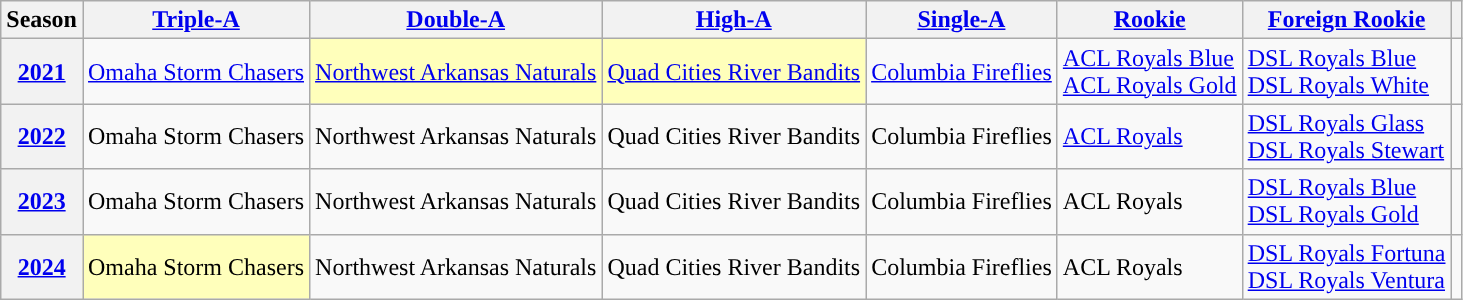<table class="wikitable plainrowheaders">
<tr>
<th scope="col">Season</th>
<th scope="col"><a href='#'><span>Triple-A</span></a></th>
<th scope="col"><a href='#'><span>Double-A</span></a></th>
<th scope="col"><a href='#'><span>High-A</span></a></th>
<th scope="col"><a href='#'><span>Single-A</span></a></th>
<th scope="col"><a href='#'><span>Rookie</span></a></th>
<th scope="col"><a href='#'><span>Foreign Rookie</span></a></th>
<th scope="col"></th>
</tr>
<tr>
<th scope="row" style="text-align:center"><a href='#'>2021</a></th>
<td><a href='#'>Omaha Storm Chasers</a></td>
<td style="background:#FFFFBB"><a href='#'>Northwest Arkansas Naturals</a></td>
<td style="background:#FFFFBB"><a href='#'>Quad Cities River Bandits</a></td>
<td><a href='#'>Columbia Fireflies</a></td>
<td><a href='#'>ACL Royals Blue</a><br><a href='#'>ACL Royals Gold</a></td>
<td><a href='#'>DSL Royals Blue</a><br><a href='#'>DSL Royals White</a></td>
<td align="center"></td>
</tr>
<tr>
<th scope="row" style="text-align:center"><a href='#'>2022</a></th>
<td>Omaha Storm Chasers</td>
<td>Northwest Arkansas Naturals</td>
<td>Quad Cities River Bandits</td>
<td>Columbia Fireflies</td>
<td><a href='#'>ACL Royals</a></td>
<td><a href='#'>DSL Royals Glass</a><br><a href='#'>DSL Royals Stewart</a></td>
<td align="center"></td>
</tr>
<tr>
<th scope="row" style="text-align:center"><a href='#'>2023</a></th>
<td>Omaha Storm Chasers</td>
<td>Northwest Arkansas Naturals</td>
<td>Quad Cities River Bandits</td>
<td>Columbia Fireflies</td>
<td>ACL Royals</td>
<td><a href='#'>DSL Royals Blue</a><br><a href='#'>DSL Royals Gold</a></td>
<td align="center"></td>
</tr>
<tr>
<th scope="row" style="text-align:center"><a href='#'>2024</a></th>
<td style="background:#FFFFBB">Omaha Storm Chasers</td>
<td>Northwest Arkansas Naturals</td>
<td>Quad Cities River Bandits</td>
<td>Columbia Fireflies</td>
<td>ACL Royals</td>
<td><a href='#'>DSL Royals Fortuna</a><br><a href='#'>DSL Royals Ventura</a></td>
<td align="center"></td>
</tr>
</table>
